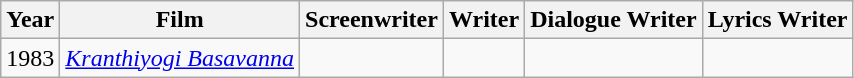<table class="wikitable sortable">
<tr>
<th scope="col">Year</th>
<th scope="col">Film</th>
<th scope="col">Screenwriter</th>
<th scope="col">Writer</th>
<th scope="col">Dialogue Writer</th>
<th scope="col">Lyrics Writer</th>
</tr>
<tr>
<td>1983</td>
<td><em><a href='#'>Kranthiyogi Basavanna</a></em></td>
<td></td>
<td></td>
<td></td>
<td></td>
</tr>
</table>
